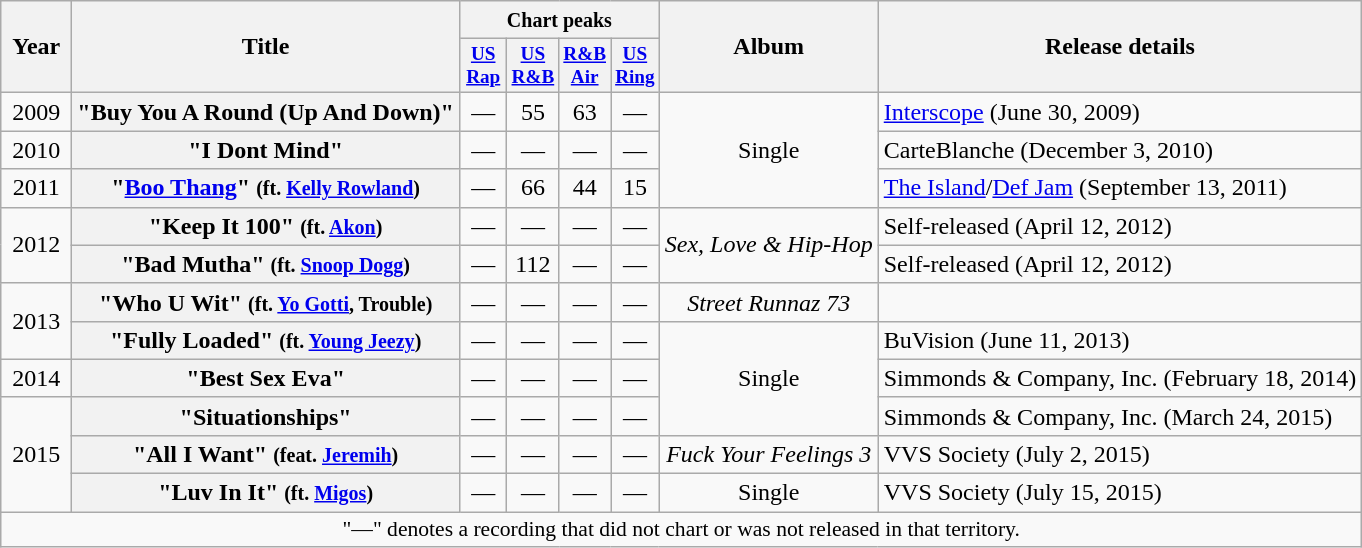<table class="wikitable plainrowheaders" style="text-align:center;">
<tr>
<th scope="col" rowspan="2" style="width:2.5em;">Year</th>
<th scope="col" rowspan="2">Title</th>
<th scope="col" colspan="4"><small>Chart peaks</small></th>
<th scope="col" rowspan="2">Album</th>
<th scope="col" rowspan="2">Release details</th>
</tr>
<tr>
<th style="width:2em;font-size:80%;"><a href='#'>US<br>Rap</a></th>
<th style="width:2em;font-size:80%;"><a href='#'>US<br>R&B</a></th>
<th style="width:2em;font-size:80%;"><a href='#'>R&B<br>Air</a></th>
<th style="width:2em;font-size:80%;"><a href='#'>US<br>Ring</a></th>
</tr>
<tr>
<td>2009</td>
<th scope="row">"Buy You A Round (Up And Down)"</th>
<td>—</td>
<td>55</td>
<td>63</td>
<td>—</td>
<td rowspan="3">Single</td>
<td align=left><a href='#'>Interscope</a> (June 30, 2009)</td>
</tr>
<tr>
<td>2010</td>
<th scope="row">"I Dont Mind"</th>
<td>—</td>
<td>—</td>
<td>—</td>
<td>—</td>
<td align=left>CarteBlanche (December 3, 2010)</td>
</tr>
<tr>
<td>2011</td>
<th scope="row">"<a href='#'>Boo Thang</a>" <small>(ft. <a href='#'>Kelly Rowland</a>)</small></th>
<td>—</td>
<td>66</td>
<td>44</td>
<td>15</td>
<td align=left><a href='#'>The Island</a>/<a href='#'>Def Jam</a> (September 13, 2011)</td>
</tr>
<tr>
<td rowspan="2">2012</td>
<th scope="row">"Keep It 100" <small>(ft. <a href='#'>Akon</a>)</small></th>
<td>—</td>
<td>—</td>
<td>—</td>
<td>—</td>
<td rowspan="2"><em>Sex, Love & Hip-Hop</em></td>
<td align=left>Self-released (April 12, 2012)</td>
</tr>
<tr>
<th scope="row">"Bad Mutha" <small>(ft. <a href='#'>Snoop Dogg</a>)</small></th>
<td>—</td>
<td>112</td>
<td>—</td>
<td>—</td>
<td align=left>Self-released (April 12, 2012)</td>
</tr>
<tr>
<td rowspan="2">2013</td>
<th scope="row">"Who U Wit" <small>(ft. <a href='#'>Yo Gotti</a>, Trouble)</small></th>
<td>—</td>
<td>—</td>
<td>—</td>
<td>—</td>
<td><em>Street Runnaz 73</em></td>
<td align=left></td>
</tr>
<tr>
<th scope="row">"Fully Loaded" <small>(ft. <a href='#'>Young Jeezy</a>)</small></th>
<td>—</td>
<td>—</td>
<td>—</td>
<td>—</td>
<td rowspan="3">Single</td>
<td align=left>BuVision (June 11, 2013)</td>
</tr>
<tr>
<td>2014</td>
<th scope="row">"Best Sex Eva"</th>
<td>—</td>
<td>—</td>
<td>—</td>
<td>—</td>
<td align=left>Simmonds & Company, Inc. (February 18, 2014)</td>
</tr>
<tr>
<td rowspan="3">2015</td>
<th scope="row">"Situationships"</th>
<td>—</td>
<td>—</td>
<td>—</td>
<td>—</td>
<td align=left>Simmonds & Company, Inc. (March 24, 2015)</td>
</tr>
<tr>
<th scope="row">"All I Want" <small>(feat. <a href='#'>Jeremih</a>)</small></th>
<td>—</td>
<td>—</td>
<td>—</td>
<td>—</td>
<td><em>Fuck Your Feelings 3</em></td>
<td align=left>VVS Society (July 2, 2015)</td>
</tr>
<tr>
<th scope="row">"Luv In It" <small>(ft. <a href='#'>Migos</a>)</small></th>
<td>—</td>
<td>—</td>
<td>—</td>
<td>—</td>
<td>Single</td>
<td align=left>VVS Society (July 15, 2015)</td>
</tr>
<tr>
<td colspan="8" style="font-size:90%">"—" denotes a recording that did not chart or was not released in that territory.<br></td>
</tr>
</table>
